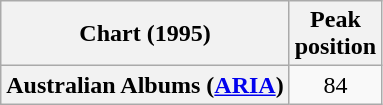<table class="wikitable sortable plainrowheaders" style="text-align:center;">
<tr>
<th align="left">Chart (1995)</th>
<th align="left">Peak<br>position</th>
</tr>
<tr>
<th scope="row">Australian Albums (<a href='#'>ARIA</a>)</th>
<td>84</td>
</tr>
</table>
